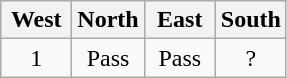<table class=wikitable>
<tr>
<th width="40">West</th>
<th width="40">North</th>
<th width="40">East</th>
<th width="40">South</th>
</tr>
<tr align=center>
<td>1</td>
<td>Pass</td>
<td>Pass</td>
<td>?</td>
</tr>
</table>
